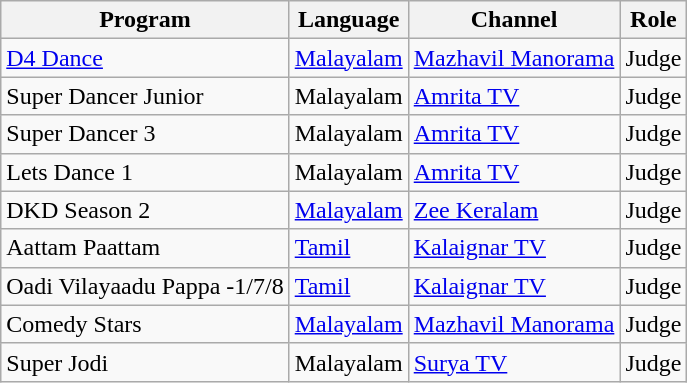<table class="wikitable">
<tr>
<th>Program</th>
<th>Language</th>
<th>Channel</th>
<th>Role</th>
</tr>
<tr>
<td><a href='#'>D4 Dance</a></td>
<td><a href='#'>Malayalam</a></td>
<td><a href='#'>Mazhavil Manorama</a></td>
<td>Judge</td>
</tr>
<tr>
<td>Super Dancer Junior</td>
<td>Malayalam</td>
<td><a href='#'>Amrita TV</a></td>
<td>Judge</td>
</tr>
<tr>
<td>Super Dancer 3</td>
<td>Malayalam</td>
<td><a href='#'>Amrita TV</a></td>
<td>Judge</td>
</tr>
<tr>
<td>Lets Dance 1</td>
<td>Malayalam</td>
<td><a href='#'>Amrita TV</a></td>
<td>Judge</td>
</tr>
<tr>
<td>DKD Season 2</td>
<td><a href='#'>Malayalam</a></td>
<td><a href='#'>Zee Keralam</a></td>
<td>Judge</td>
</tr>
<tr>
<td>Aattam  Paattam</td>
<td><a href='#'>Tamil</a></td>
<td><a href='#'>Kalaignar TV</a></td>
<td>Judge</td>
</tr>
<tr>
<td>Oadi Vilayaadu Pappa -1/7/8</td>
<td><a href='#'>Tamil</a></td>
<td><a href='#'>Kalaignar TV</a></td>
<td>Judge</td>
</tr>
<tr>
<td>Comedy Stars</td>
<td><a href='#'>Malayalam</a></td>
<td><a href='#'>Mazhavil Manorama</a></td>
<td>Judge</td>
</tr>
<tr>
<td>Super Jodi</td>
<td>Malayalam</td>
<td><a href='#'>Surya TV</a></td>
<td>Judge</td>
</tr>
</table>
